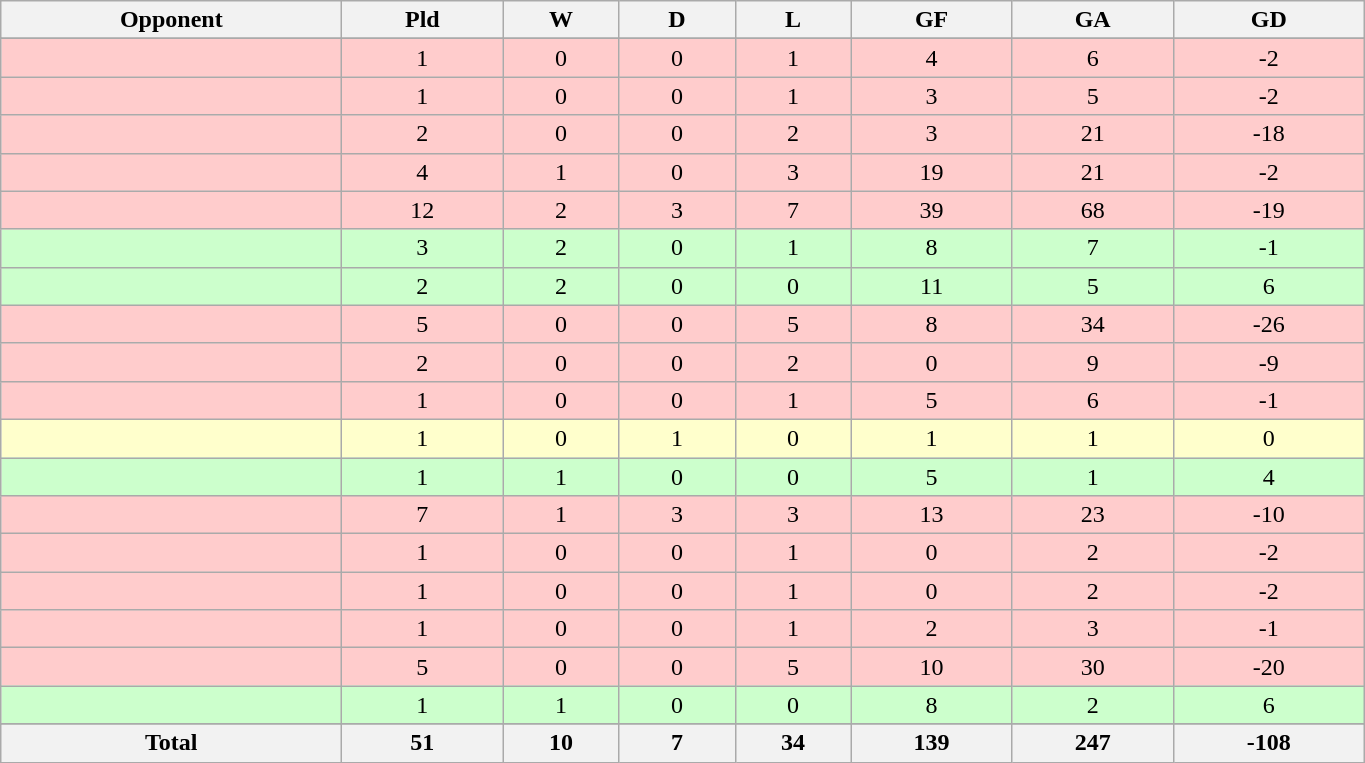<table class="wikitable" style="text-align: center">
<tr>
<th width=220>Opponent<br></th>
<th width=100>Pld<br></th>
<th width=70>W<br></th>
<th width=70>D<br></th>
<th width=70>L<br></th>
<th width=100>GF<br></th>
<th width=100>GA<br></th>
<th width=120>GD</th>
</tr>
<tr>
</tr>
<tr bgcolor="#FFCCCC">
<td style="text-align:left;"></td>
<td>1</td>
<td>0</td>
<td>0</td>
<td>1</td>
<td>4</td>
<td>6</td>
<td>-2</td>
</tr>
<tr bgcolor="#FFCCCC">
<td style="text-align:left;"></td>
<td>1</td>
<td>0</td>
<td>0</td>
<td>1</td>
<td>3</td>
<td>5</td>
<td>-2</td>
</tr>
<tr bgcolor="#FFCCCC">
<td style="text-align:left;"></td>
<td>2</td>
<td>0</td>
<td>0</td>
<td>2</td>
<td>3</td>
<td>21</td>
<td>-18</td>
</tr>
<tr bgcolor="#FFCCCC">
<td style="text-align:left;"></td>
<td>4</td>
<td>1</td>
<td>0</td>
<td>3</td>
<td>19</td>
<td>21</td>
<td>-2</td>
</tr>
<tr bgcolor="#FFCCCC">
<td style="text-align:left;"></td>
<td>12</td>
<td>2</td>
<td>3</td>
<td>7</td>
<td>39</td>
<td>68</td>
<td>-19</td>
</tr>
<tr bgcolor="#CCFFCC">
<td style="text-align:left;"></td>
<td>3</td>
<td>2</td>
<td>0</td>
<td>1</td>
<td>8</td>
<td>7</td>
<td>-1</td>
</tr>
<tr bgcolor="#CCFFCC">
<td style="text-align:left;"></td>
<td>2</td>
<td>2</td>
<td>0</td>
<td>0</td>
<td>11</td>
<td>5</td>
<td>6</td>
</tr>
<tr bgcolor="#FFCCCC">
<td style="text-align:left;"></td>
<td>5</td>
<td>0</td>
<td>0</td>
<td>5</td>
<td>8</td>
<td>34</td>
<td>-26</td>
</tr>
<tr bgcolor="#FFCCCC">
<td style="text-align:left;"></td>
<td>2</td>
<td>0</td>
<td>0</td>
<td>2</td>
<td>0</td>
<td>9</td>
<td>-9</td>
</tr>
<tr bgcolor="#FFCCCC">
<td style="text-align:left;"></td>
<td>1</td>
<td>0</td>
<td>0</td>
<td>1</td>
<td>5</td>
<td>6</td>
<td>-1</td>
</tr>
<tr bgcolor="#FFFFCC">
<td style="text-align:left;"></td>
<td>1</td>
<td>0</td>
<td>1</td>
<td>0</td>
<td>1</td>
<td>1</td>
<td>0</td>
</tr>
<tr bgcolor="#CCFFCC">
<td style="text-align:left;"></td>
<td>1</td>
<td>1</td>
<td>0</td>
<td>0</td>
<td>5</td>
<td>1</td>
<td>4</td>
</tr>
<tr bgcolor="#FFCCCC">
<td style="text-align:left;"></td>
<td>7</td>
<td>1</td>
<td>3</td>
<td>3</td>
<td>13</td>
<td>23</td>
<td>-10</td>
</tr>
<tr bgcolor="#FFCCCC">
<td style="text-align:left;"></td>
<td>1</td>
<td>0</td>
<td>0</td>
<td>1</td>
<td>0</td>
<td>2</td>
<td>-2</td>
</tr>
<tr bgcolor="#FFCCCC">
<td style="text-align:left;"></td>
<td>1</td>
<td>0</td>
<td>0</td>
<td>1</td>
<td>0</td>
<td>2</td>
<td>-2</td>
</tr>
<tr bgcolor="#FFCCCC">
<td style="text-align:left;"></td>
<td>1</td>
<td>0</td>
<td>0</td>
<td>1</td>
<td>2</td>
<td>3</td>
<td>-1</td>
</tr>
<tr bgcolor="#FFCCCC">
<td style="text-align:left;"></td>
<td>5</td>
<td>0</td>
<td>0</td>
<td>5</td>
<td>10</td>
<td>30</td>
<td>-20</td>
</tr>
<tr bgcolor="#CCFFCC">
<td style="text-align:left;"></td>
<td>1</td>
<td>1</td>
<td>0</td>
<td>0</td>
<td>8</td>
<td>2</td>
<td>6</td>
</tr>
<tr>
</tr>
<tr class="sortbottom">
<th>Total</th>
<th>51</th>
<th>10</th>
<th>7</th>
<th>34</th>
<th>139</th>
<th>247</th>
<th>-108</th>
</tr>
</table>
